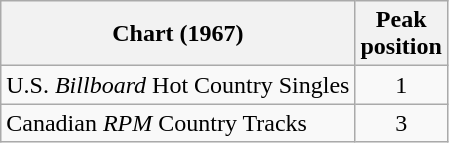<table class="wikitable sortable">
<tr>
<th align="left">Chart (1967)</th>
<th align="center">Peak<br>position</th>
</tr>
<tr>
<td align="left">U.S. <em>Billboard</em> Hot Country Singles</td>
<td align="center">1</td>
</tr>
<tr>
<td align="left">Canadian <em>RPM</em> Country Tracks</td>
<td align="center">3</td>
</tr>
</table>
